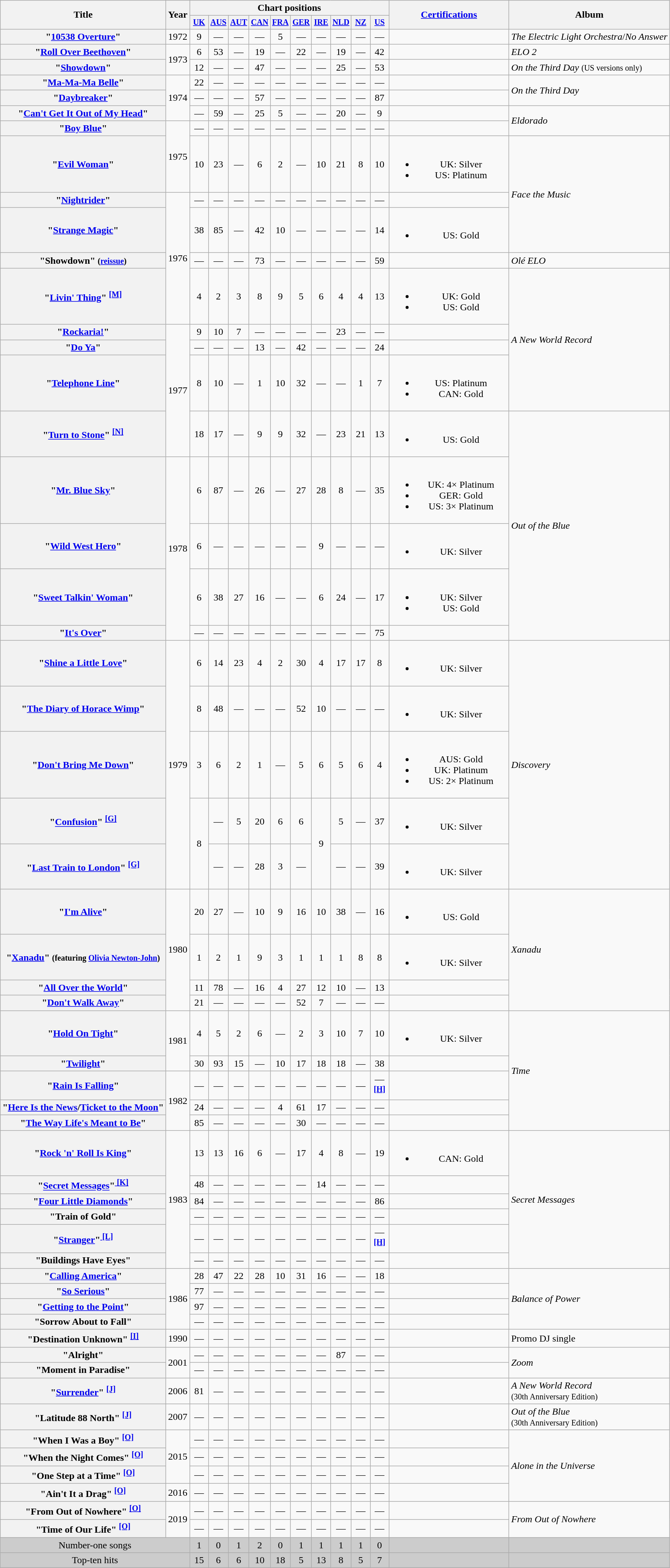<table class="wikitable plainrowheaders" style=text-align:center;>
<tr>
<th rowspan="2">Title</th>
<th rowspan="2">Year</th>
<th colspan="10">Chart positions</th>
<th scope="col" rowspan="2" style="width:12em;"><a href='#'>Certifications</a></th>
<th rowspan="2">Album</th>
</tr>
<tr style="font-size:smaller;">
<th style="width:25px;"><a href='#'>UK</a><br></th>
<th style="width:25px;"><a href='#'>AUS</a><br></th>
<th style="width:25px;"><a href='#'>AUT</a><br></th>
<th style="width:25px;"><a href='#'>CAN</a><br></th>
<th style="width:25px;"><a href='#'>FRA</a><br></th>
<th style="width:25px;"><a href='#'>GER</a><br></th>
<th style="width:25px;"><a href='#'>IRE</a><br></th>
<th style="width:25px;"><a href='#'>NLD</a><br></th>
<th style="width:25px;"><a href='#'>NZ</a><br></th>
<th style="width:25px;"><a href='#'>US</a><br></th>
</tr>
<tr>
<th scope="row">"<a href='#'>10538 Overture</a>"</th>
<td>1972</td>
<td>9</td>
<td>—</td>
<td>—</td>
<td>—</td>
<td>5</td>
<td>—</td>
<td>—</td>
<td>—</td>
<td>—</td>
<td>—</td>
<td></td>
<td align="left"><em>The Electric Light Orchestra</em>/<em>No Answer</em></td>
</tr>
<tr>
<th scope="row">"<a href='#'>Roll Over Beethoven</a>"</th>
<td rowspan="2">1973</td>
<td>6</td>
<td>53</td>
<td>—</td>
<td>19</td>
<td>—</td>
<td>22</td>
<td>—</td>
<td>19</td>
<td>—</td>
<td>42</td>
<td></td>
<td align="left"><em>ELO 2</em></td>
</tr>
<tr>
<th scope="row">"<a href='#'>Showdown</a>"</th>
<td>12</td>
<td>—</td>
<td>—</td>
<td>47</td>
<td>—</td>
<td>—</td>
<td>—</td>
<td>25</td>
<td>—</td>
<td>53</td>
<td></td>
<td align="left"><em>On the Third Day</em> <small>(US versions only)</small></td>
</tr>
<tr>
<th scope="row">"<a href='#'>Ma-Ma-Ma Belle</a>"</th>
<td rowspan="3">1974</td>
<td>22</td>
<td>—</td>
<td>—</td>
<td>—</td>
<td>—</td>
<td>—</td>
<td>—</td>
<td>—</td>
<td>—</td>
<td>—</td>
<td></td>
<td style="text-align:left;" rowspan="2"><em>On the Third Day</em></td>
</tr>
<tr>
<th scope="row">"<a href='#'>Daybreaker</a>"</th>
<td>—</td>
<td>—</td>
<td>—</td>
<td>57</td>
<td>—</td>
<td>—</td>
<td>—</td>
<td>—</td>
<td>—</td>
<td>87</td>
<td></td>
</tr>
<tr>
<th scope="row">"<a href='#'>Can't Get It Out of My Head</a>"</th>
<td>—</td>
<td>59</td>
<td>—</td>
<td>25</td>
<td>5</td>
<td>—</td>
<td>—</td>
<td>20</td>
<td>—</td>
<td>9</td>
<td></td>
<td style="text-align:left;" rowspan="2"><em>Eldorado</em></td>
</tr>
<tr>
<th scope="row">"<a href='#'>Boy Blue</a>"</th>
<td rowspan="2">1975</td>
<td>—</td>
<td>—</td>
<td>—</td>
<td>—</td>
<td>—</td>
<td>—</td>
<td>—</td>
<td>—</td>
<td>—</td>
<td>—</td>
<td></td>
</tr>
<tr>
<th scope="row">"<a href='#'>Evil Woman</a>"</th>
<td>10</td>
<td>23</td>
<td>—</td>
<td>6</td>
<td>2</td>
<td>—</td>
<td>10</td>
<td>21</td>
<td>8</td>
<td>10</td>
<td><br><ul><li>UK: Silver</li><li>US: Platinum</li></ul></td>
<td style="text-align:left;" rowspan="3"><em>Face the Music</em></td>
</tr>
<tr>
<th scope="row">"<a href='#'>Nightrider</a>"</th>
<td rowspan="4">1976</td>
<td>—</td>
<td>—</td>
<td>—</td>
<td>—</td>
<td>—</td>
<td>—</td>
<td>—</td>
<td>—</td>
<td>—</td>
<td>—</td>
<td></td>
</tr>
<tr>
<th scope="row">"<a href='#'>Strange Magic</a>"</th>
<td>38</td>
<td>85</td>
<td>—</td>
<td>42</td>
<td>10</td>
<td>—</td>
<td>—</td>
<td>—</td>
<td>—</td>
<td>14</td>
<td><br><ul><li>US: Gold</li></ul></td>
</tr>
<tr>
<th scope="row">"Showdown" <small>(<a href='#'>reissue</a>)</small></th>
<td>—</td>
<td>—</td>
<td>—</td>
<td>73</td>
<td>—</td>
<td>—</td>
<td>—</td>
<td>—</td>
<td>—</td>
<td>59</td>
<td></td>
<td align="left"><em>Olé ELO</em></td>
</tr>
<tr>
<th scope="row">"<a href='#'>Livin' Thing</a>" <sup><a href='#'> <strong>[M]</strong></a></sup></th>
<td>4</td>
<td>2</td>
<td>3</td>
<td>8</td>
<td>9</td>
<td>5</td>
<td>6</td>
<td>4</td>
<td>4</td>
<td>13</td>
<td><br><ul><li>UK: Gold</li><li>US: Gold</li></ul></td>
<td style="text-align:left;" rowspan="4"><em>A New World Record</em></td>
</tr>
<tr>
<th scope="row">"<a href='#'>Rockaria!</a>"</th>
<td rowspan="4">1977</td>
<td>9</td>
<td>10</td>
<td>7</td>
<td>—</td>
<td>—</td>
<td>—</td>
<td>—</td>
<td>23</td>
<td>—</td>
<td>—</td>
<td></td>
</tr>
<tr>
<th scope="row">"<a href='#'>Do Ya</a>"</th>
<td>—</td>
<td>—</td>
<td>—</td>
<td>13</td>
<td>—</td>
<td>42</td>
<td>—</td>
<td>—</td>
<td>—</td>
<td>24</td>
<td></td>
</tr>
<tr>
<th scope="row">"<a href='#'>Telephone Line</a>"</th>
<td>8</td>
<td>10</td>
<td>—</td>
<td>1</td>
<td>10</td>
<td>32</td>
<td>—</td>
<td>—</td>
<td>1</td>
<td>7</td>
<td><br><ul><li>US: Platinum</li><li>CAN: Gold</li></ul></td>
</tr>
<tr>
<th scope="row">"<a href='#'>Turn to Stone</a>" <sup><a href='#'> <strong>[N]</strong></a></sup></th>
<td>18</td>
<td>17</td>
<td>—</td>
<td>9 </td>
<td>9</td>
<td>32</td>
<td>—</td>
<td>23</td>
<td>21</td>
<td>13</td>
<td><br><ul><li>US: Gold</li></ul></td>
<td style="text-align:left;" rowspan="5"><em>Out of the Blue</em></td>
</tr>
<tr>
<th scope="row">"<a href='#'>Mr. Blue Sky</a>"</th>
<td rowspan="4">1978</td>
<td>6</td>
<td>87</td>
<td>—</td>
<td>26</td>
<td>—</td>
<td>27</td>
<td>28</td>
<td>8</td>
<td>—</td>
<td>35</td>
<td><br><ul><li>UK: 4× Platinum</li><li>GER: Gold</li><li>US: 3× Platinum</li></ul></td>
</tr>
<tr>
<th scope="row">"<a href='#'>Wild West Hero</a>"</th>
<td>6</td>
<td>—</td>
<td>—</td>
<td>—</td>
<td>—</td>
<td>—</td>
<td>9</td>
<td>—</td>
<td>—</td>
<td>—</td>
<td><br><ul><li>UK: Silver</li></ul></td>
</tr>
<tr>
<th scope="row">"<a href='#'>Sweet Talkin' Woman</a>"</th>
<td>6</td>
<td>38</td>
<td>27</td>
<td>16 </td>
<td>—</td>
<td>—</td>
<td>6</td>
<td>24</td>
<td>—</td>
<td>17</td>
<td><br><ul><li>UK: Silver</li><li>US: Gold</li></ul></td>
</tr>
<tr>
<th scope="row">"<a href='#'>It's Over</a>"</th>
<td>—</td>
<td>—</td>
<td>—</td>
<td>—</td>
<td>—</td>
<td>—</td>
<td>—</td>
<td>—</td>
<td>—</td>
<td>75</td>
<td></td>
</tr>
<tr>
<th scope="row">"<a href='#'>Shine a Little Love</a>"</th>
<td rowspan="5">1979</td>
<td>6</td>
<td>14</td>
<td>23</td>
<td>4 </td>
<td>2</td>
<td>30</td>
<td>4</td>
<td>17</td>
<td>17</td>
<td>8</td>
<td><br><ul><li>UK: Silver</li></ul></td>
<td style="text-align:left;" rowspan="5"><em>Discovery</em></td>
</tr>
<tr>
<th scope="row">"<a href='#'>The Diary of Horace Wimp</a>"</th>
<td>8</td>
<td>48</td>
<td>—</td>
<td>—</td>
<td>—</td>
<td>52</td>
<td>10</td>
<td>—</td>
<td>—</td>
<td>—</td>
<td><br><ul><li>UK: Silver</li></ul></td>
</tr>
<tr>
<th scope="row">"<a href='#'>Don't Bring Me Down</a>"</th>
<td>3</td>
<td>6</td>
<td>2</td>
<td>1 </td>
<td>—</td>
<td>5</td>
<td>6</td>
<td>5</td>
<td>6</td>
<td>4</td>
<td><br><ul><li>AUS: Gold</li><li>UK: Platinum</li><li>US: 2× Platinum</li></ul></td>
</tr>
<tr>
<th scope="row">"<a href='#'>Confusion</a>" <sup><a href='#'> <strong>[G]</strong></a></sup></th>
<td rowspan="2">8</td>
<td>—</td>
<td>5</td>
<td>20 </td>
<td>6</td>
<td>6</td>
<td rowspan="2">9</td>
<td>5</td>
<td>—</td>
<td>37</td>
<td><br><ul><li>UK: Silver</li></ul></td>
</tr>
<tr>
<th scope="row">"<a href='#'>Last Train to London</a>" <sup><a href='#'> <strong>[G]</strong></a></sup></th>
<td>—</td>
<td>—</td>
<td>28 </td>
<td>3</td>
<td>—</td>
<td>—</td>
<td>—</td>
<td>39</td>
<td><br><ul><li>UK: Silver</li></ul></td>
</tr>
<tr>
<th scope="row">"<a href='#'>I'm Alive</a>"</th>
<td rowspan="4">1980</td>
<td>20</td>
<td>27</td>
<td>—</td>
<td>10 </td>
<td>9</td>
<td>16</td>
<td>10</td>
<td>38</td>
<td>—</td>
<td>16</td>
<td><br><ul><li>US: Gold</li></ul></td>
<td style="text-align:left;" rowspan="4"><em>Xanadu</em></td>
</tr>
<tr>
<th scope="row">"<a href='#'>Xanadu</a>" <small>(featuring <a href='#'>Olivia Newton-John</a>)</small></th>
<td>1<br></td>
<td>2</td>
<td>1</td>
<td>9 </td>
<td>3</td>
<td>1</td>
<td>1</td>
<td>1</td>
<td>8</td>
<td>8</td>
<td><br><ul><li>UK: Silver</li></ul></td>
</tr>
<tr>
<th scope="row">"<a href='#'>All Over the World</a>"</th>
<td>11</td>
<td>78</td>
<td>—</td>
<td>16 </td>
<td>4</td>
<td>27</td>
<td>12</td>
<td>10</td>
<td>—</td>
<td>13</td>
<td></td>
</tr>
<tr>
<th scope="row">"<a href='#'>Don't Walk Away</a>"</th>
<td>21</td>
<td>—</td>
<td>—</td>
<td>—</td>
<td>—</td>
<td>52</td>
<td>7</td>
<td>—</td>
<td>—</td>
<td>—</td>
<td></td>
</tr>
<tr>
<th scope="row">"<a href='#'>Hold On Tight</a>"</th>
<td rowspan="2">1981</td>
<td>4</td>
<td>5</td>
<td>2</td>
<td>6 </td>
<td>—</td>
<td>2</td>
<td>3</td>
<td>10</td>
<td>7</td>
<td>10</td>
<td><br><ul><li>UK: Silver</li></ul></td>
<td style="text-align:left;" rowspan="5"><em>Time</em></td>
</tr>
<tr>
<th scope="row">"<a href='#'>Twilight</a>"</th>
<td>30</td>
<td>93</td>
<td>15</td>
<td>—</td>
<td>10</td>
<td>17</td>
<td>18</td>
<td>18</td>
<td>—</td>
<td>38</td>
<td></td>
</tr>
<tr>
<th scope="row">"<a href='#'>Rain Is Falling</a>"</th>
<td rowspan="3">1982</td>
<td>—</td>
<td>—</td>
<td>—</td>
<td>—</td>
<td>—</td>
<td>—</td>
<td>—</td>
<td>—</td>
<td>—</td>
<td>—<sup><a href='#'> <strong>[H]</strong></a></sup></td>
<td></td>
</tr>
<tr>
<th scope="row">"<a href='#'>Here Is the News</a>/<a href='#'>Ticket to the Moon</a>"</th>
<td>24</td>
<td>—</td>
<td>—</td>
<td>—</td>
<td>4</td>
<td>61</td>
<td>17</td>
<td>—</td>
<td>—</td>
<td>—</td>
<td></td>
</tr>
<tr>
<th scope="row">"<a href='#'>The Way Life's Meant to Be</a>"</th>
<td>85</td>
<td>—</td>
<td>—</td>
<td>—</td>
<td>—</td>
<td>30</td>
<td>—</td>
<td>—</td>
<td>—</td>
<td>—</td>
<td></td>
</tr>
<tr>
<th scope="row">"<a href='#'>Rock 'n' Roll Is King</a>"</th>
<td rowspan="6">1983</td>
<td>13</td>
<td>13</td>
<td>16</td>
<td>6</td>
<td>—</td>
<td>17</td>
<td>4</td>
<td>8</td>
<td>—</td>
<td>19</td>
<td><br><ul><li>CAN: Gold</li></ul></td>
<td style="text-align:left;" rowspan="6"><em>Secret Messages</em></td>
</tr>
<tr>
<th scope="row">"<a href='#'>Secret Messages</a>"<sup><a href='#'> <strong>[K]</strong></a></sup></th>
<td>48</td>
<td>—</td>
<td>—</td>
<td>—</td>
<td>—</td>
<td>—</td>
<td>14</td>
<td>—</td>
<td>—</td>
<td>—</td>
<td></td>
</tr>
<tr>
<th scope="row">"<a href='#'>Four Little Diamonds</a>"</th>
<td>84</td>
<td>—</td>
<td>—</td>
<td>—</td>
<td>—</td>
<td>—</td>
<td>—</td>
<td>—</td>
<td>—</td>
<td>86</td>
<td></td>
</tr>
<tr>
<th scope="row">"Train of Gold"</th>
<td>—</td>
<td>—</td>
<td>—</td>
<td>—</td>
<td>—</td>
<td>—</td>
<td>—</td>
<td>—</td>
<td>—</td>
<td>—</td>
<td></td>
</tr>
<tr>
<th scope="row">"<a href='#'>Stranger</a>"<sup><a href='#'> <strong>[L]</strong></a></sup></th>
<td>—</td>
<td>—</td>
<td>—</td>
<td>—</td>
<td>—</td>
<td>—</td>
<td>—</td>
<td>—</td>
<td>—</td>
<td>—<sup><a href='#'> <strong>[H]</strong></a></sup></td>
<td></td>
</tr>
<tr>
<th scope="row">"Buildings Have Eyes"</th>
<td>—</td>
<td>—</td>
<td>—</td>
<td>—</td>
<td>—</td>
<td>—</td>
<td>—</td>
<td>—</td>
<td>—</td>
<td>—</td>
<td></td>
</tr>
<tr>
<th scope="row">"<a href='#'>Calling America</a>"</th>
<td rowspan="4">1986</td>
<td>28</td>
<td>47</td>
<td>22</td>
<td>28</td>
<td>10</td>
<td>31</td>
<td>16</td>
<td>—</td>
<td>—</td>
<td>18</td>
<td></td>
<td style="text-align:left;" rowspan="4"><em>Balance of Power</em></td>
</tr>
<tr>
<th scope="row">"<a href='#'>So Serious</a>"</th>
<td>77</td>
<td>—</td>
<td>—</td>
<td>—</td>
<td>—</td>
<td>—</td>
<td>—</td>
<td>—</td>
<td>—</td>
<td>—</td>
<td></td>
</tr>
<tr>
<th scope="row">"<a href='#'>Getting to the Point</a>"</th>
<td>97</td>
<td>—</td>
<td>—</td>
<td>—</td>
<td>—</td>
<td>—</td>
<td>—</td>
<td>—</td>
<td>—</td>
<td>—</td>
<td></td>
</tr>
<tr>
<th scope="row">"Sorrow About to Fall"</th>
<td>—</td>
<td>—</td>
<td>—</td>
<td>—</td>
<td>—</td>
<td>—</td>
<td>—</td>
<td>—</td>
<td>—</td>
<td>—</td>
<td></td>
</tr>
<tr>
<th scope="row">"Destination Unknown" <sup><a href='#'> <strong>[I]</strong></a></sup></th>
<td>1990</td>
<td>—</td>
<td>—</td>
<td>—</td>
<td>—</td>
<td>—</td>
<td>—</td>
<td>—</td>
<td>—</td>
<td>—</td>
<td>—</td>
<td></td>
<td style="text-align:left;">Promo DJ single</td>
</tr>
<tr>
<th scope="row">"Alright"</th>
<td rowspan="2">2001</td>
<td>—</td>
<td>—</td>
<td>—</td>
<td>—</td>
<td>—</td>
<td>—</td>
<td>—</td>
<td>87</td>
<td>—</td>
<td>—</td>
<td></td>
<td style="text-align:left;" rowspan="2"><em>Zoom</em></td>
</tr>
<tr>
<th scope="row">"Moment in Paradise"</th>
<td>—</td>
<td>—</td>
<td>—</td>
<td>—</td>
<td>—</td>
<td>—</td>
<td>—</td>
<td>—</td>
<td>—</td>
<td>—</td>
<td></td>
</tr>
<tr>
<th scope="row">"<a href='#'>Surrender</a>" <sup><a href='#'> <strong>[J]</strong></a></sup></th>
<td>2006</td>
<td>81</td>
<td>—</td>
<td>—</td>
<td>—</td>
<td>—</td>
<td>—</td>
<td>—</td>
<td>—</td>
<td>—</td>
<td>—</td>
<td></td>
<td align="left"><em>A New World Record<br></em><small>(30th Anniversary Edition)</small></td>
</tr>
<tr>
<th scope="row">"Latitude 88 North" <sup><a href='#'> <strong>[J]</strong></a></sup></th>
<td>2007</td>
<td>—</td>
<td>—</td>
<td>—</td>
<td>—</td>
<td>—</td>
<td>—</td>
<td>—</td>
<td>—</td>
<td>—</td>
<td>—</td>
<td></td>
<td align="left"><em>Out of the Blue<br></em><small>(30th Anniversary Edition)</small></td>
</tr>
<tr>
<th scope="row">"When I Was a Boy" <sup><a href='#'> <strong>[O]</strong></a></sup></th>
<td rowspan="3">2015</td>
<td>—</td>
<td>—</td>
<td>—</td>
<td>—</td>
<td>—</td>
<td>—</td>
<td>—</td>
<td>—</td>
<td>—</td>
<td>—</td>
<td></td>
<td style="text-align:left;" rowspan="4"><em>Alone in the Universe</em></td>
</tr>
<tr>
<th scope="row">"When the Night Comes" <sup><a href='#'> <strong>[O]</strong></a></sup></th>
<td>—</td>
<td>—</td>
<td>—</td>
<td>—</td>
<td>—</td>
<td>—</td>
<td>—</td>
<td>—</td>
<td>—</td>
<td>—</td>
<td></td>
</tr>
<tr>
<th scope="row">"One Step at a Time" <sup><a href='#'> <strong>[O]</strong></a></sup></th>
<td>—</td>
<td>—</td>
<td>—</td>
<td>—</td>
<td>—</td>
<td>—</td>
<td>—</td>
<td>—</td>
<td>—</td>
<td>—</td>
<td></td>
</tr>
<tr>
<th scope="row">"Ain't It a Drag" <sup><a href='#'> <strong>[O]</strong></a></sup></th>
<td>2016</td>
<td>—</td>
<td>—</td>
<td>—</td>
<td>—</td>
<td>—</td>
<td>—</td>
<td>—</td>
<td>—</td>
<td>—</td>
<td>—</td>
<td></td>
</tr>
<tr>
<th scope="row">"From Out of Nowhere" <sup><a href='#'> <strong>[O]</strong></a></sup></th>
<td rowspan="2">2019</td>
<td>—</td>
<td>—</td>
<td>—</td>
<td>—</td>
<td>—</td>
<td>—</td>
<td>—</td>
<td>—</td>
<td>—</td>
<td>—</td>
<td></td>
<td style="text-align:left;" rowspan="2"><em>From Out of Nowhere</em></td>
</tr>
<tr>
<th scope="row">"Time of Our Life" <sup><a href='#'> <strong>[O]</strong></a></sup></th>
<td>—</td>
<td>—</td>
<td>—</td>
<td>—</td>
<td>—</td>
<td>—</td>
<td>—</td>
<td>—</td>
<td>—</td>
<td>—</td>
<td></td>
</tr>
<tr style="background:#ccc;">
<td style="text-align:center;" colspan="2">Number-one songs</td>
<td>1</td>
<td>0</td>
<td>1</td>
<td>2</td>
<td>0</td>
<td>1</td>
<td>1</td>
<td>1</td>
<td>1</td>
<td>0</td>
<td></td>
<td></td>
</tr>
<tr style="background:#ccc;">
<td style="text-align:center;" colspan="2">Top-ten hits</td>
<td>15</td>
<td>6</td>
<td>6</td>
<td>10</td>
<td>18</td>
<td>5</td>
<td>13</td>
<td>8</td>
<td>5</td>
<td>7</td>
<td></td>
<td></td>
</tr>
</table>
